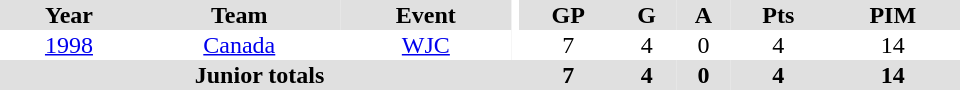<table border="0" cellpadding="1" cellspacing="0" ID="Table3" style="text-align:center; width:40em">
<tr bgcolor="#e0e0e0">
<th>Year</th>
<th>Team</th>
<th>Event</th>
<th rowspan="102" bgcolor="#ffffff"></th>
<th>GP</th>
<th>G</th>
<th>A</th>
<th>Pts</th>
<th>PIM</th>
</tr>
<tr>
<td><a href='#'>1998</a></td>
<td><a href='#'>Canada</a></td>
<td><a href='#'>WJC</a></td>
<td>7</td>
<td>4</td>
<td>0</td>
<td>4</td>
<td>14</td>
</tr>
<tr bgcolor="#e0e0e0">
<th colspan="4">Junior totals</th>
<th>7</th>
<th>4</th>
<th>0</th>
<th>4</th>
<th>14</th>
</tr>
</table>
